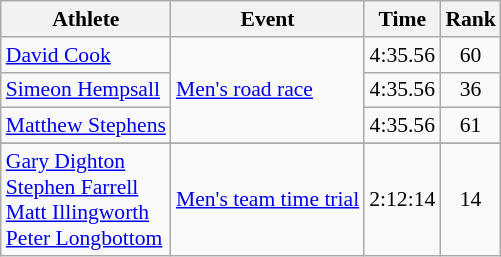<table class=wikitable style="font-size:90%">
<tr>
<th>Athlete</th>
<th>Event</th>
<th>Time</th>
<th>Rank</th>
</tr>
<tr>
<td><a href='#'>David Cook</a></td>
<td rowspan=3><a href='#'>Men's road race</a></td>
<td style="text-align:center;">4:35.56</td>
<td style="text-align:center;">60</td>
</tr>
<tr>
<td><a href='#'>Simeon Hempsall</a></td>
<td style="text-align:center;">4:35.56</td>
<td style="text-align:center;">36</td>
</tr>
<tr>
<td><a href='#'>Matthew Stephens</a></td>
<td style="text-align:center;">4:35.56</td>
<td style="text-align:center;">61</td>
</tr>
<tr>
</tr>
<tr>
<td><a href='#'>Gary Dighton</a><br><a href='#'>Stephen Farrell</a><br><a href='#'>Matt Illingworth</a><br><a href='#'>Peter Longbottom</a></td>
<td><a href='#'>Men's team time trial</a></td>
<td style="text-align:center;">2:12:14</td>
<td style="text-align:center;">14</td>
</tr>
</table>
